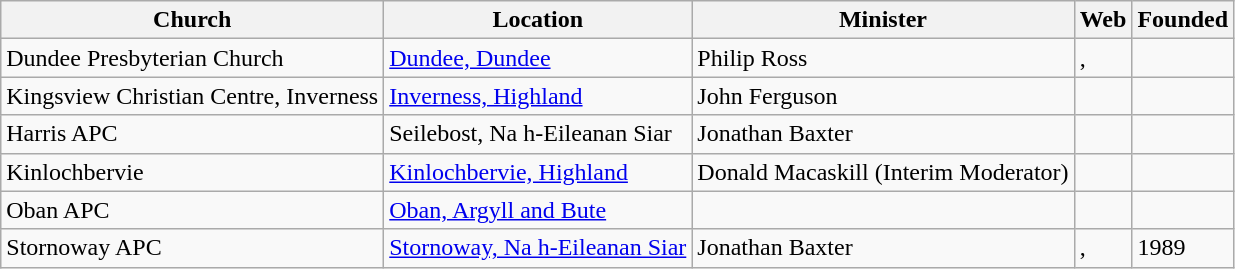<table class="wikitable">
<tr>
<th>Church</th>
<th>Location</th>
<th>Minister</th>
<th>Web</th>
<th>Founded</th>
</tr>
<tr>
<td>Dundee Presbyterian Church</td>
<td><a href='#'>Dundee, Dundee</a></td>
<td>Philip Ross</td>
<td>, </td>
<td></td>
</tr>
<tr>
<td>Kingsview Christian Centre, Inverness</td>
<td><a href='#'>Inverness, Highland</a></td>
<td>John Ferguson</td>
<td></td>
<td></td>
</tr>
<tr>
<td>Harris APC</td>
<td>Seilebost, Na h-Eileanan Siar</td>
<td>Jonathan Baxter</td>
<td></td>
<td></td>
</tr>
<tr>
<td>Kinlochbervie</td>
<td><a href='#'>Kinlochbervie, Highland</a></td>
<td>Donald Macaskill (Interim Moderator)</td>
<td></td>
<td></td>
</tr>
<tr>
<td>Oban APC</td>
<td><a href='#'>Oban, Argyll and Bute</a></td>
<td></td>
<td></td>
<td></td>
</tr>
<tr>
<td>Stornoway APC</td>
<td><a href='#'>Stornoway, Na h-Eileanan Siar</a></td>
<td>Jonathan Baxter</td>
<td>, </td>
<td>1989</td>
</tr>
</table>
